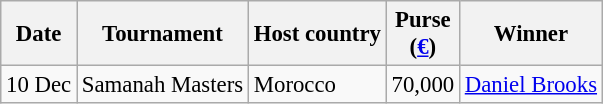<table class="wikitable" style="font-size:95%">
<tr>
<th>Date</th>
<th>Tournament</th>
<th>Host country</th>
<th>Purse<br>(<a href='#'>€</a>)</th>
<th>Winner</th>
</tr>
<tr>
<td>10 Dec</td>
<td>Samanah Masters</td>
<td>Morocco</td>
<td align=right>70,000</td>
<td> <a href='#'>Daniel Brooks</a></td>
</tr>
</table>
